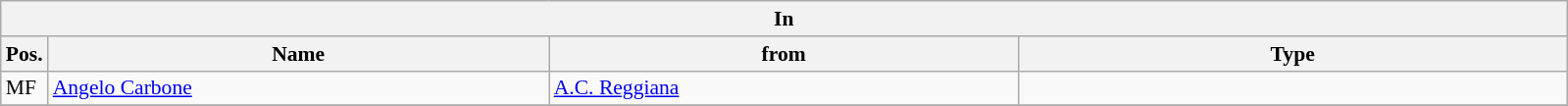<table class="wikitable" style="font-size:90%;">
<tr>
<th colspan="4">In</th>
</tr>
<tr>
<th width=3%>Pos.</th>
<th width=32%>Name</th>
<th width=30%>from</th>
<th width=35%>Type</th>
</tr>
<tr>
<td>MF</td>
<td><a href='#'>Angelo Carbone</a></td>
<td><a href='#'>A.C. Reggiana</a></td>
<td></td>
</tr>
<tr>
</tr>
</table>
